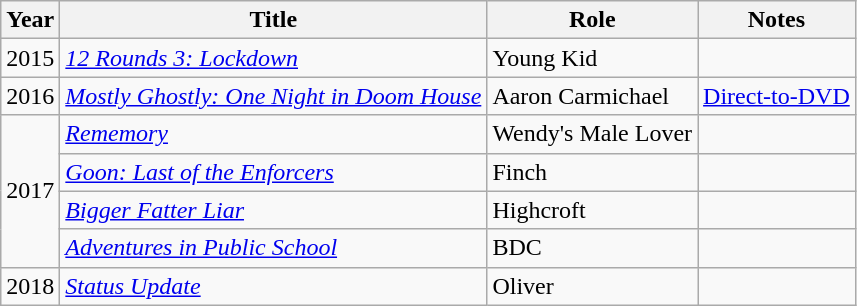<table class="wikitable">
<tr>
<th>Year</th>
<th>Title</th>
<th>Role</th>
<th>Notes</th>
</tr>
<tr>
<td>2015</td>
<td><em><a href='#'>12 Rounds 3: Lockdown</a></em></td>
<td>Young Kid</td>
<td></td>
</tr>
<tr>
<td>2016</td>
<td><em><a href='#'>Mostly Ghostly: One Night in Doom House</a></em></td>
<td>Aaron Carmichael</td>
<td><a href='#'>Direct-to-DVD</a></td>
</tr>
<tr>
<td rowspan="4">2017</td>
<td><em><a href='#'>Rememory</a></em></td>
<td>Wendy's Male Lover</td>
<td></td>
</tr>
<tr>
<td><em><a href='#'>Goon: Last of the Enforcers</a></em></td>
<td>Finch</td>
<td></td>
</tr>
<tr>
<td><em><a href='#'>Bigger Fatter Liar</a></em></td>
<td>Highcroft</td>
<td></td>
</tr>
<tr>
<td><em><a href='#'>Adventures in Public School</a></em></td>
<td>BDC</td>
<td></td>
</tr>
<tr>
<td>2018</td>
<td><em><a href='#'>Status Update</a></em></td>
<td>Oliver</td>
<td></td>
</tr>
</table>
